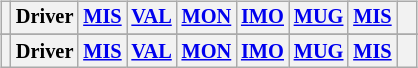<table>
<tr>
<td valign=top><br><table class="wikitable" align="left" style="font-size: 85%; text-align: center;" |>
<tr valign="top">
<th valign=middle></th>
<th valign=middle>Driver</th>
<th colspan="2"><a href='#'>MIS</a></th>
<th colspan="2"><a href='#'>VAL</a></th>
<th colspan="2"><a href='#'>MON</a></th>
<th colspan="2"><a href='#'>IMO</a></th>
<th colspan="2"><a href='#'>MUG</a></th>
<th colspan="2"><a href='#'>MIS</a></th>
<th valign="middle">  </th>
</tr>
<tr>
</tr>
<tr>
</tr>
<tr valign="top">
<th valign=middle></th>
<th valign=middle>Driver</th>
<th colspan="2"><a href='#'>MIS</a></th>
<th colspan="2"><a href='#'>VAL</a></th>
<th colspan="2"><a href='#'>MON</a></th>
<th colspan="2"><a href='#'>IMO</a></th>
<th colspan="2"><a href='#'>MUG</a></th>
<th colspan="2"><a href='#'>MIS</a></th>
<th valign="middle">  </th>
</tr>
</table>
</td>
</tr>
</table>
